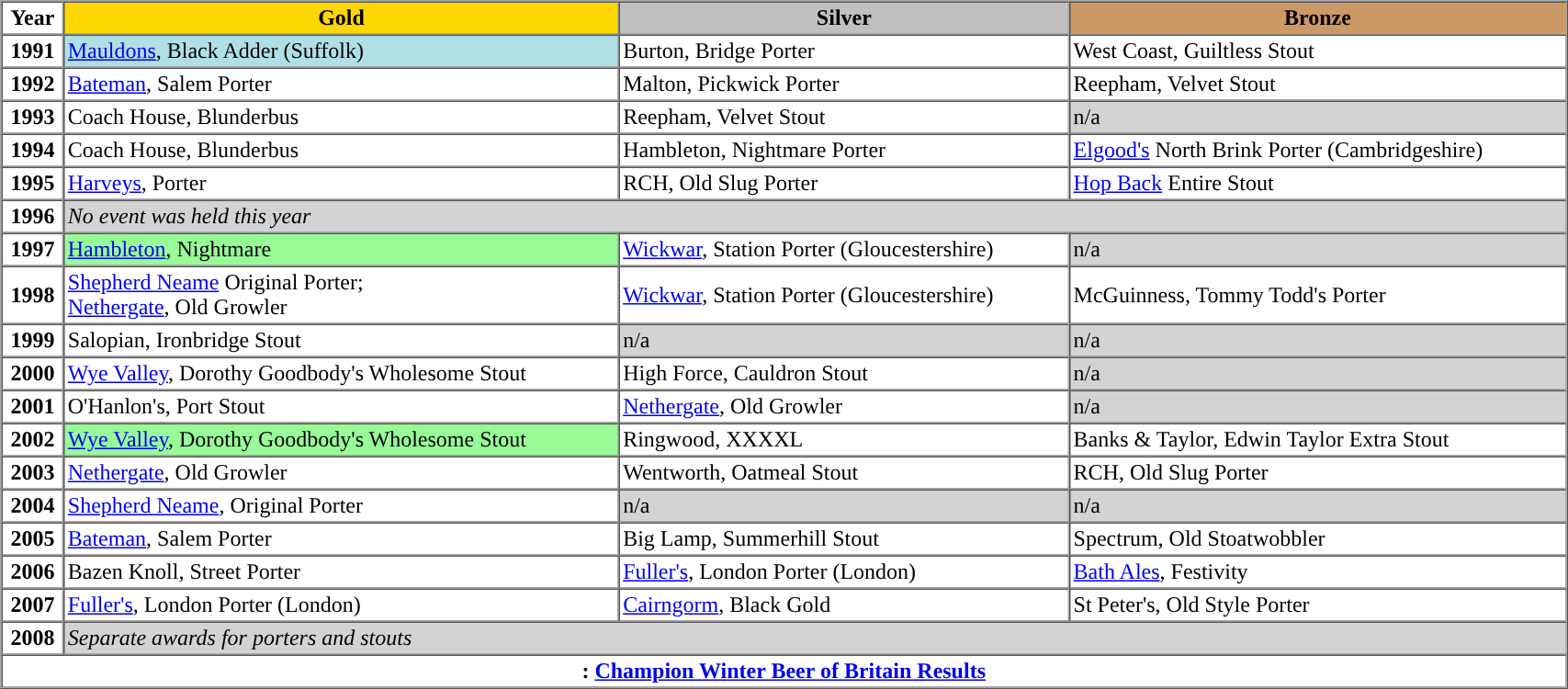<table | width=90% border=1 cellpadding=2 cellspacing=0>
<tr>
<th>Year</th>
<th style="background:gold;"><strong>Gold</strong></th>
<th style="background:silver;"><strong>Silver</strong></th>
<th style="background:#c96;"><strong>Bronze</strong></th>
</tr>
<tr>
<th>1991</th>
<td style="background:powderblue;"><a href='#'>Mauldons</a>, Black Adder (Suffolk)</td>
<td>Burton, Bridge Porter</td>
<td>West Coast, Guiltless Stout</td>
</tr>
<tr>
<th>1992</th>
<td><a href='#'>Bateman</a>, Salem Porter</td>
<td>Malton, Pickwick Porter</td>
<td>Reepham, Velvet Stout</td>
</tr>
<tr>
<th>1993</th>
<td>Coach House, Blunderbus</td>
<td>Reepham, Velvet Stout</td>
<td style="background:lightgray;">n/a</td>
</tr>
<tr>
<th>1994</th>
<td>Coach House, Blunderbus</td>
<td>Hambleton, Nightmare Porter</td>
<td><a href='#'>Elgood's</a> North Brink Porter (Cambridgeshire)</td>
</tr>
<tr>
<th>1995</th>
<td><a href='#'>Harveys</a>, Porter</td>
<td>RCH, Old Slug Porter</td>
<td><a href='#'>Hop Back</a> Entire Stout</td>
</tr>
<tr>
<th>1996</th>
<td style="background:lightgray;" colspan="3"><em>No event was held this year</em></td>
</tr>
<tr>
<th>1997</th>
<td style="background:palegreen;"><a href='#'>Hambleton</a>, Nightmare</td>
<td><a href='#'>Wickwar</a>, Station Porter (Gloucestershire)</td>
<td style="background:lightgray;">n/a</td>
</tr>
<tr>
<th>1998</th>
<td><a href='#'>Shepherd Neame</a> Original Porter;<br> <span><a href='#'>Nethergate</a>, Old Growler</span></td>
<td><a href='#'>Wickwar</a>, Station Porter (Gloucestershire)</td>
<td>McGuinness, Tommy Todd's Porter</td>
</tr>
<tr>
<th>1999</th>
<td>Salopian, Ironbridge Stout</td>
<td style="background:lightgray;">n/a</td>
<td style="background:lightgray;">n/a</td>
</tr>
<tr>
<th>2000</th>
<td><a href='#'>Wye Valley</a>, Dorothy Goodbody's Wholesome Stout</td>
<td>High Force, Cauldron Stout</td>
<td style="background:lightgray;">n/a</td>
</tr>
<tr>
<th>2001</th>
<td>O'Hanlon's, Port Stout</td>
<td><a href='#'>Nethergate</a>, Old Growler</td>
<td style="background:lightgray;">n/a</td>
</tr>
<tr>
<th>2002</th>
<td style="background:palegreen;"><a href='#'>Wye Valley</a>, Dorothy Goodbody's Wholesome Stout</td>
<td>Ringwood, XXXXL</td>
<td>Banks & Taylor, Edwin Taylor Extra Stout</td>
</tr>
<tr>
<th>2003</th>
<td><a href='#'>Nethergate</a>, Old Growler</td>
<td>Wentworth, Oatmeal Stout</td>
<td>RCH, Old Slug Porter</td>
</tr>
<tr>
<th>2004</th>
<td><a href='#'>Shepherd Neame</a>, Original Porter</td>
<td style="background:lightgray;">n/a</td>
<td style="background:lightgray;">n/a</td>
</tr>
<tr>
<th>2005</th>
<td><a href='#'>Bateman</a>, Salem Porter</td>
<td>Big Lamp, Summerhill Stout</td>
<td>Spectrum, Old Stoatwobbler</td>
</tr>
<tr>
<th>2006</th>
<td>Bazen Knoll, Street Porter</td>
<td><a href='#'>Fuller's</a>, London Porter (London)</td>
<td><a href='#'>Bath Ales</a>, Festivity</td>
</tr>
<tr>
<th>2007</th>
<td><a href='#'>Fuller's</a>, London Porter (London)</td>
<td><a href='#'>Cairngorm</a>, Black Gold</td>
<td>St Peter's, Old Style Porter</td>
</tr>
<tr>
<th>2008</th>
<td style="background:lightgray;" colspan="3"><em>Separate awards for porters and stouts</em></td>
</tr>
<tr>
<th colspan="4">: <a href='#'>Champion Winter Beer of Britain Results</a></th>
</tr>
</table>
